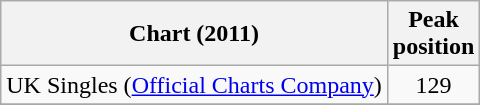<table class="wikitable sortable">
<tr>
<th>Chart (2011)</th>
<th>Peak<br>position</th>
</tr>
<tr>
<td scope="row">UK Singles (<a href='#'>Official Charts Company</a>)</td>
<td align="center">129</td>
</tr>
<tr>
</tr>
</table>
